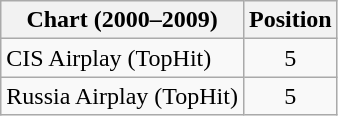<table class="wikitable sortable">
<tr>
<th>Chart (2000–2009)</th>
<th>Position</th>
</tr>
<tr>
<td>CIS Airplay (TopHit)</td>
<td style="text-align:center;">5</td>
</tr>
<tr>
<td>Russia Airplay (TopHit)</td>
<td style="text-align:center;">5</td>
</tr>
</table>
